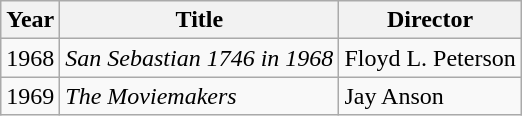<table class="wikitable">
<tr>
<th>Year</th>
<th>Title</th>
<th>Director</th>
</tr>
<tr>
<td>1968</td>
<td><em>San Sebastian 1746 in 1968</em></td>
<td>Floyd L. Peterson</td>
</tr>
<tr>
<td>1969</td>
<td><em>The Moviemakers</em></td>
<td>Jay Anson</td>
</tr>
</table>
